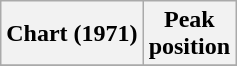<table class="wikitable sortable plainrowheaders" style="text-align:center">
<tr>
<th scope="col">Chart (1971)</th>
<th scope="col">Peak<br>position</th>
</tr>
<tr>
</tr>
</table>
